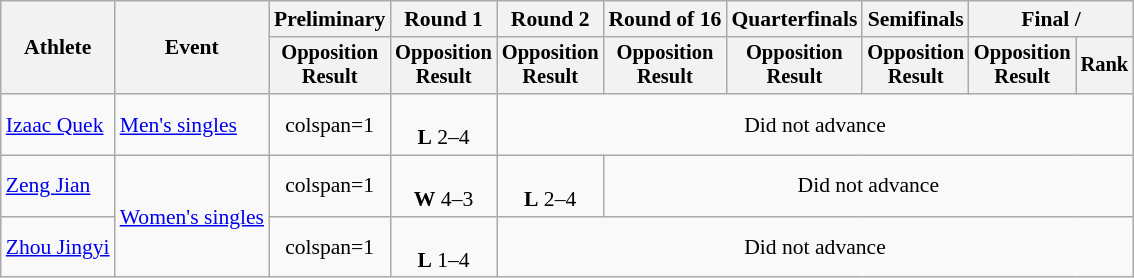<table class=wikitable style=font-size:90%;text-align:center>
<tr>
<th rowspan=2>Athlete</th>
<th rowspan=2>Event</th>
<th>Preliminary</th>
<th>Round 1</th>
<th>Round 2</th>
<th>Round of 16</th>
<th>Quarterfinals</th>
<th>Semifinals</th>
<th colspan=2>Final / </th>
</tr>
<tr style=font-size:95%>
<th>Opposition<br>Result</th>
<th>Opposition<br>Result</th>
<th>Opposition<br>Result</th>
<th>Opposition<br>Result</th>
<th>Opposition<br>Result</th>
<th>Opposition<br>Result</th>
<th>Opposition<br>Result</th>
<th>Rank</th>
</tr>
<tr>
<td align=left><a href='#'>Izaac Quek</a></td>
<td align=left><a href='#'>Men's singles</a></td>
<td>colspan=1 </td>
<td><br><strong>L</strong> 2–4</td>
<td colspan=6>Did not advance</td>
</tr>
<tr>
<td align=left><a href='#'>Zeng Jian</a></td>
<td align=left rowspan=2><a href='#'>Women's singles</a></td>
<td>colspan=1 </td>
<td><br><strong>W</strong> 4–3</td>
<td><br><strong>L</strong> 2–4</td>
<td colspan=5>Did not advance</td>
</tr>
<tr>
<td align=left><a href='#'>Zhou Jingyi</a></td>
<td>colspan=1 </td>
<td><br><strong>L</strong> 1–4</td>
<td colspan=6>Did not advance</td>
</tr>
</table>
